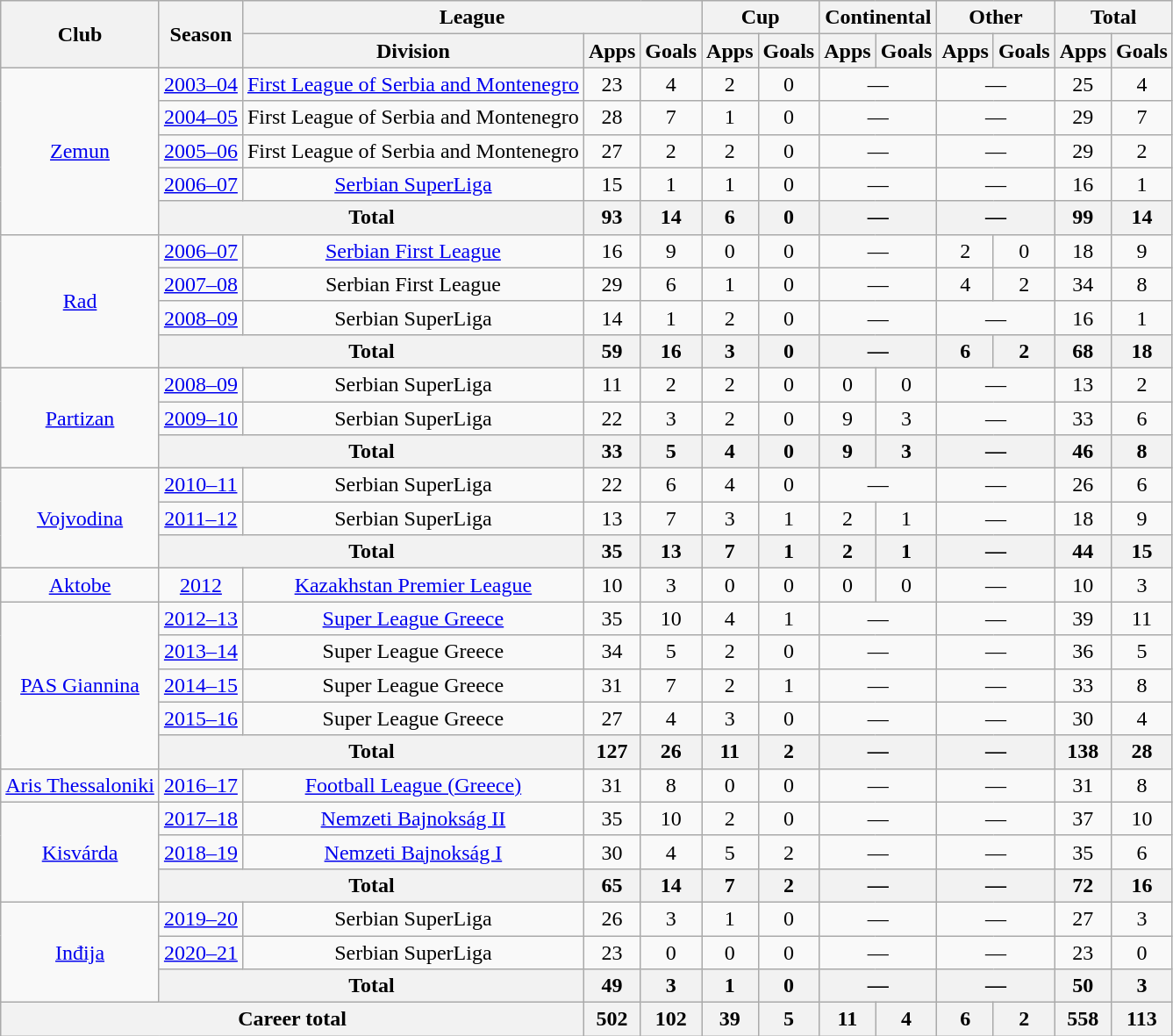<table class="wikitable" style="text-align:center">
<tr>
<th rowspan="2">Club</th>
<th rowspan="2">Season</th>
<th colspan="3">League</th>
<th colspan="2">Cup</th>
<th colspan="2">Continental</th>
<th colspan="2">Other</th>
<th colspan="2">Total</th>
</tr>
<tr>
<th>Division</th>
<th>Apps</th>
<th>Goals</th>
<th>Apps</th>
<th>Goals</th>
<th>Apps</th>
<th>Goals</th>
<th>Apps</th>
<th>Goals</th>
<th>Apps</th>
<th>Goals</th>
</tr>
<tr>
<td rowspan="5"><a href='#'>Zemun</a></td>
<td><a href='#'>2003–04</a></td>
<td><a href='#'>First League of Serbia and Montenegro</a></td>
<td>23</td>
<td>4</td>
<td>2</td>
<td>0</td>
<td colspan="2">—</td>
<td colspan="2">—</td>
<td>25</td>
<td>4</td>
</tr>
<tr>
<td><a href='#'>2004–05</a></td>
<td>First League of Serbia and Montenegro</td>
<td>28</td>
<td>7</td>
<td>1</td>
<td>0</td>
<td colspan="2">—</td>
<td colspan="2">—</td>
<td>29</td>
<td>7</td>
</tr>
<tr>
<td><a href='#'>2005–06</a></td>
<td>First League of Serbia and Montenegro</td>
<td>27</td>
<td>2</td>
<td>2</td>
<td>0</td>
<td colspan="2">—</td>
<td colspan="2">—</td>
<td>29</td>
<td>2</td>
</tr>
<tr>
<td><a href='#'>2006–07</a></td>
<td><a href='#'>Serbian SuperLiga</a></td>
<td>15</td>
<td>1</td>
<td>1</td>
<td>0</td>
<td colspan="2">—</td>
<td colspan="2">—</td>
<td>16</td>
<td>1</td>
</tr>
<tr>
<th colspan="2">Total</th>
<th>93</th>
<th>14</th>
<th>6</th>
<th>0</th>
<th colspan="2">—</th>
<th colspan="2">—</th>
<th>99</th>
<th>14</th>
</tr>
<tr>
<td rowspan="4"><a href='#'>Rad</a></td>
<td><a href='#'>2006–07</a></td>
<td><a href='#'>Serbian First League</a></td>
<td>16</td>
<td>9</td>
<td>0</td>
<td>0</td>
<td colspan="2">—</td>
<td>2</td>
<td>0</td>
<td>18</td>
<td>9</td>
</tr>
<tr>
<td><a href='#'>2007–08</a></td>
<td>Serbian First League</td>
<td>29</td>
<td>6</td>
<td>1</td>
<td>0</td>
<td colspan="2">—</td>
<td>4</td>
<td>2</td>
<td>34</td>
<td>8</td>
</tr>
<tr>
<td><a href='#'>2008–09</a></td>
<td>Serbian SuperLiga</td>
<td>14</td>
<td>1</td>
<td>2</td>
<td>0</td>
<td colspan="2">—</td>
<td colspan="2">—</td>
<td>16</td>
<td>1</td>
</tr>
<tr>
<th colspan="2">Total</th>
<th>59</th>
<th>16</th>
<th>3</th>
<th>0</th>
<th colspan="2">—</th>
<th>6</th>
<th>2</th>
<th>68</th>
<th>18</th>
</tr>
<tr>
<td rowspan="3"><a href='#'>Partizan</a></td>
<td><a href='#'>2008–09</a></td>
<td>Serbian SuperLiga</td>
<td>11</td>
<td>2</td>
<td>2</td>
<td>0</td>
<td>0</td>
<td>0</td>
<td colspan="2">—</td>
<td>13</td>
<td>2</td>
</tr>
<tr>
<td><a href='#'>2009–10</a></td>
<td>Serbian SuperLiga</td>
<td>22</td>
<td>3</td>
<td>2</td>
<td>0</td>
<td>9</td>
<td>3</td>
<td colspan="2">—</td>
<td>33</td>
<td>6</td>
</tr>
<tr>
<th colspan="2">Total</th>
<th>33</th>
<th>5</th>
<th>4</th>
<th>0</th>
<th>9</th>
<th>3</th>
<th colspan="2">—</th>
<th>46</th>
<th>8</th>
</tr>
<tr>
<td rowspan="3"><a href='#'>Vojvodina</a></td>
<td><a href='#'>2010–11</a></td>
<td>Serbian SuperLiga</td>
<td>22</td>
<td>6</td>
<td>4</td>
<td>0</td>
<td colspan="2">—</td>
<td colspan="2">—</td>
<td>26</td>
<td>6</td>
</tr>
<tr>
<td><a href='#'>2011–12</a></td>
<td>Serbian SuperLiga</td>
<td>13</td>
<td>7</td>
<td>3</td>
<td>1</td>
<td>2</td>
<td>1</td>
<td colspan="2">—</td>
<td>18</td>
<td>9</td>
</tr>
<tr>
<th colspan="2">Total</th>
<th>35</th>
<th>13</th>
<th>7</th>
<th>1</th>
<th>2</th>
<th>1</th>
<th colspan="2">—</th>
<th>44</th>
<th>15</th>
</tr>
<tr>
<td><a href='#'>Aktobe</a></td>
<td><a href='#'>2012</a></td>
<td><a href='#'>Kazakhstan Premier League</a></td>
<td>10</td>
<td>3</td>
<td>0</td>
<td>0</td>
<td>0</td>
<td>0</td>
<td colspan="2">—</td>
<td>10</td>
<td>3</td>
</tr>
<tr>
<td rowspan="5"><a href='#'>PAS Giannina</a></td>
<td><a href='#'>2012–13</a></td>
<td><a href='#'>Super League Greece</a></td>
<td>35</td>
<td>10</td>
<td>4</td>
<td>1</td>
<td colspan="2">—</td>
<td colspan="2">—</td>
<td>39</td>
<td>11</td>
</tr>
<tr>
<td><a href='#'>2013–14</a></td>
<td>Super League Greece</td>
<td>34</td>
<td>5</td>
<td>2</td>
<td>0</td>
<td colspan="2">—</td>
<td colspan="2">—</td>
<td>36</td>
<td>5</td>
</tr>
<tr>
<td><a href='#'>2014–15</a></td>
<td>Super League Greece</td>
<td>31</td>
<td>7</td>
<td>2</td>
<td>1</td>
<td colspan="2">—</td>
<td colspan="2">—</td>
<td>33</td>
<td>8</td>
</tr>
<tr>
<td><a href='#'>2015–16</a></td>
<td>Super League Greece</td>
<td>27</td>
<td>4</td>
<td>3</td>
<td>0</td>
<td colspan="2">—</td>
<td colspan="2">—</td>
<td>30</td>
<td>4</td>
</tr>
<tr>
<th colspan="2">Total</th>
<th>127</th>
<th>26</th>
<th>11</th>
<th>2</th>
<th colspan="2">—</th>
<th colspan="2">—</th>
<th>138</th>
<th>28</th>
</tr>
<tr>
<td><a href='#'>Aris Thessaloniki</a></td>
<td><a href='#'>2016–17</a></td>
<td><a href='#'>Football League (Greece)</a></td>
<td>31</td>
<td>8</td>
<td>0</td>
<td>0</td>
<td colspan="2">—</td>
<td colspan="2">—</td>
<td>31</td>
<td>8</td>
</tr>
<tr>
<td rowspan="3"><a href='#'>Kisvárda</a></td>
<td><a href='#'>2017–18</a></td>
<td><a href='#'>Nemzeti Bajnokság II</a></td>
<td>35</td>
<td>10</td>
<td>2</td>
<td>0</td>
<td colspan="2">—</td>
<td colspan="2">—</td>
<td>37</td>
<td>10</td>
</tr>
<tr>
<td><a href='#'>2018–19</a></td>
<td><a href='#'>Nemzeti Bajnokság I</a></td>
<td>30</td>
<td>4</td>
<td>5</td>
<td>2</td>
<td colspan="2">—</td>
<td colspan="2">—</td>
<td>35</td>
<td>6</td>
</tr>
<tr>
<th colspan="2">Total</th>
<th>65</th>
<th>14</th>
<th>7</th>
<th>2</th>
<th colspan="2">—</th>
<th colspan="2">—</th>
<th>72</th>
<th>16</th>
</tr>
<tr>
<td rowspan="3"><a href='#'>Inđija</a></td>
<td><a href='#'>2019–20</a></td>
<td>Serbian SuperLiga</td>
<td>26</td>
<td>3</td>
<td>1</td>
<td>0</td>
<td colspan="2">—</td>
<td colspan="2">—</td>
<td>27</td>
<td>3</td>
</tr>
<tr>
<td><a href='#'>2020–21</a></td>
<td>Serbian SuperLiga</td>
<td>23</td>
<td>0</td>
<td>0</td>
<td>0</td>
<td colspan="2">—</td>
<td colspan="2">—</td>
<td>23</td>
<td>0</td>
</tr>
<tr>
<th colspan="2">Total</th>
<th>49</th>
<th>3</th>
<th>1</th>
<th>0</th>
<th colspan="2">—</th>
<th colspan="2">—</th>
<th>50</th>
<th>3</th>
</tr>
<tr>
<th colspan="3">Career total</th>
<th>502</th>
<th>102</th>
<th>39</th>
<th>5</th>
<th>11</th>
<th>4</th>
<th>6</th>
<th>2</th>
<th>558</th>
<th>113</th>
</tr>
</table>
